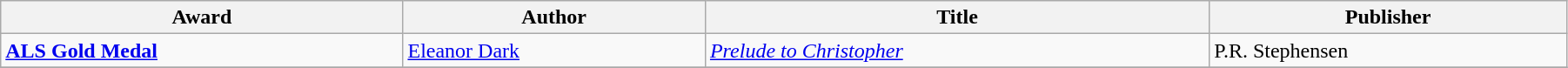<table class="wikitable" width=95%>
<tr>
<th>Award</th>
<th>Author</th>
<th>Title</th>
<th>Publisher</th>
</tr>
<tr>
<td><strong><a href='#'>ALS Gold Medal</a></strong></td>
<td><a href='#'>Eleanor Dark</a></td>
<td><em><a href='#'>Prelude to Christopher</a></em></td>
<td>P.R. Stephensen</td>
</tr>
<tr>
</tr>
</table>
